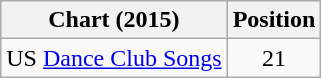<table class="wikitable">
<tr>
<th>Chart (2015)</th>
<th>Position</th>
</tr>
<tr>
<td>US <a href='#'>Dance Club Songs</a></td>
<td style="text-align:center;">21</td>
</tr>
</table>
